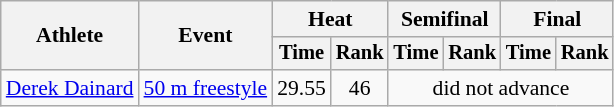<table class=wikitable style="font-size:90%">
<tr>
<th rowspan=2>Athlete</th>
<th rowspan=2>Event</th>
<th colspan="2">Heat</th>
<th colspan="2">Semifinal</th>
<th colspan="2">Final</th>
</tr>
<tr style="font-size:95%">
<th>Time</th>
<th>Rank</th>
<th>Time</th>
<th>Rank</th>
<th>Time</th>
<th>Rank</th>
</tr>
<tr align=center>
<td align=left><a href='#'>Derek Dainard</a></td>
<td align=left><a href='#'>50 m freestyle</a></td>
<td>29.55</td>
<td>46</td>
<td colspan=4>did not advance</td>
</tr>
</table>
